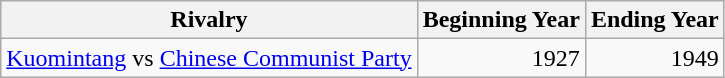<table class="wikitable sortable">
<tr>
<th>Rivalry</th>
<th>Beginning Year</th>
<th>Ending Year</th>
</tr>
<tr>
<td><a href='#'>Kuomintang</a> vs <a href='#'>Chinese Communist Party</a></td>
<td style="text-align:right;">1927</td>
<td style="text-align:right;">1949</td>
</tr>
</table>
